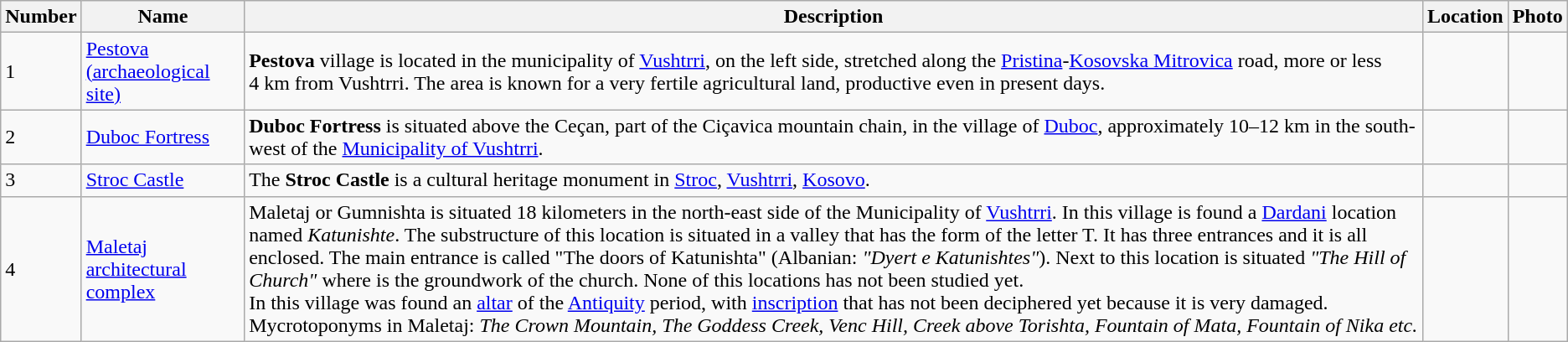<table class="wikitable sortable">
<tr>
<th>Number</th>
<th>Name</th>
<th>Description</th>
<th>Location</th>
<th>Photo</th>
</tr>
<tr>
<td>1</td>
<td><a href='#'>Pestova (archaeological site)</a></td>
<td><strong>Pestova</strong> village is located in the municipality of <a href='#'>Vushtrri</a>, on the left side, stretched along the <a href='#'>Pristina</a>-<a href='#'>Kosovska Mitrovica</a> road, more or less 4 km from Vushtrri. The area is known for a very fertile agricultural land, productive even in present days.</td>
<td></td>
<td></td>
</tr>
<tr>
<td>2</td>
<td><a href='#'>Duboc Fortress</a></td>
<td><strong>Duboc Fortress</strong> is situated above the Ceçan, part of the Ciçavica mountain chain, in the village of <a href='#'>Duboc</a>, approximately 10–12 km in the south-west of the <a href='#'>Municipality of Vushtrri</a>.</td>
<td></td>
<td></td>
</tr>
<tr>
<td>3</td>
<td><a href='#'>Stroc Castle</a></td>
<td>The <strong>Stroc Castle</strong> is a cultural heritage monument in <a href='#'>Stroc</a>, <a href='#'>Vushtrri</a>, <a href='#'>Kosovo</a>.</td>
<td></td>
<td></td>
</tr>
<tr>
<td>4</td>
<td><a href='#'>Maletaj architectural complex</a></td>
<td>Maletaj or Gumnishta is situated 18 kilometers in the north-east side of the Municipality of <a href='#'>Vushtrri</a>. In this village is found  a <a href='#'>Dardani</a> location named <em>Katunishte</em>. The substructure of this location is situated in a valley that has the form of the letter T. It has three entrances and it is all enclosed. The main entrance is called "The doors of Katunishta" (Albanian: <em>"Dyert e Katunishtes"</em>). Next to this location is situated <em>"The Hill of Church"</em> where is the groundwork of the church. None of this locations has not been studied yet.<br>In this village was found an <a href='#'>altar</a> of the <a href='#'>Antiquity</a> period, with <a href='#'>inscription</a> that has not been deciphered yet because it is very damaged.
Mycrotoponyms in Maletaj: <em>The Crown Mountain, The Goddess Creek, Venc Hill, Creek above Torishta, Fountain of Mata, Fountain of Nika etc.</em></td>
<td></td>
<td></td>
</tr>
</table>
